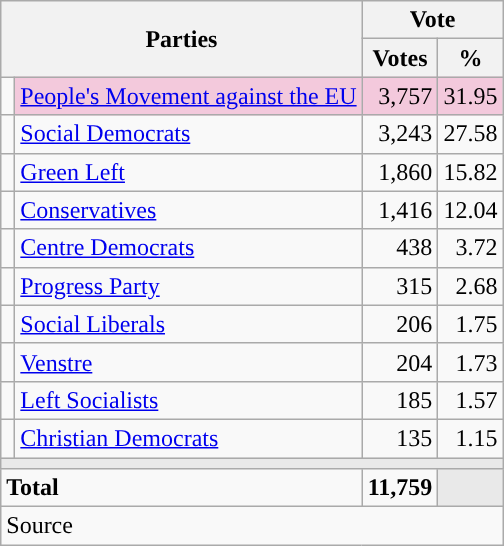<table class="wikitable" style="text-align:right;">
<tr>
<th style="text-align:centre;" rowspan="2" colspan="2" width="225">Parties</th>
<th colspan="3">Vote</th>
</tr>
<tr>
<th width="15">Votes</th>
<th width="15">%</th>
</tr>
<tr>
<td width="2" style="color:inherit;background:"></td>
<td bgcolor=#f3c9dc   align="left"><a href='#'>People's Movement against the EU</a></td>
<td bgcolor=#f3c9dc>3,757</td>
<td bgcolor=#f3c9dc>31.95</td>
</tr>
<tr>
<td width="2" style="color:inherit;background:"></td>
<td align="left"><a href='#'>Social Democrats</a></td>
<td>3,243</td>
<td>27.58</td>
</tr>
<tr>
<td width="2" style="color:inherit;background:"></td>
<td align="left"><a href='#'>Green Left</a></td>
<td>1,860</td>
<td>15.82</td>
</tr>
<tr>
<td width="2" style="color:inherit;background:"></td>
<td align="left"><a href='#'>Conservatives</a></td>
<td>1,416</td>
<td>12.04</td>
</tr>
<tr>
<td width="2" style="color:inherit;background:"></td>
<td align="left"><a href='#'>Centre Democrats</a></td>
<td>438</td>
<td>3.72</td>
</tr>
<tr>
<td width="2" style="color:inherit;background:"></td>
<td align="left"><a href='#'>Progress Party</a></td>
<td>315</td>
<td>2.68</td>
</tr>
<tr>
<td width="2" style="color:inherit;background:"></td>
<td align="left"><a href='#'>Social Liberals</a></td>
<td>206</td>
<td>1.75</td>
</tr>
<tr>
<td width="2" style="color:inherit;background:"></td>
<td align="left"><a href='#'>Venstre</a></td>
<td>204</td>
<td>1.73</td>
</tr>
<tr>
<td width="2" style="color:inherit;background:"></td>
<td align="left"><a href='#'>Left Socialists</a></td>
<td>185</td>
<td>1.57</td>
</tr>
<tr>
<td width="2" style="color:inherit;background:"></td>
<td align="left"><a href='#'>Christian Democrats</a></td>
<td>135</td>
<td>1.15</td>
</tr>
<tr>
<td colspan="7" bgcolor="#E9E9E9"></td>
</tr>
<tr>
<td align="left" colspan="2"><strong>Total</strong></td>
<td><strong>11,759</strong></td>
<td bgcolor="#E9E9E9" colspan="2"></td>
</tr>
<tr>
<td align="left" colspan="6">Source</td>
</tr>
</table>
